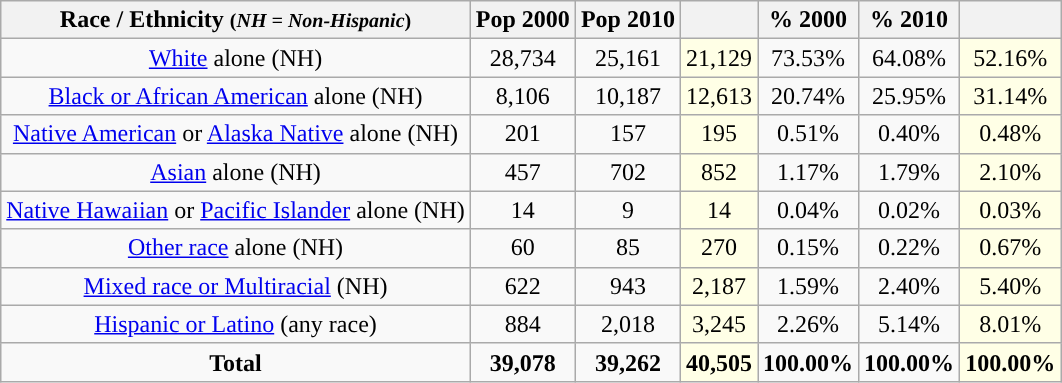<table class="wikitable" style="text-align:center;">
<tr>
<th>Race / Ethnicity <small>(<em>NH = Non-Hispanic</em>)</small></th>
<th>Pop 2000</th>
<th>Pop 2010</th>
<th></th>
<th>% 2000</th>
<th>% 2010</th>
<th></th>
</tr>
<tr>
<td><a href='#'>White</a> alone (NH)</td>
<td>28,734</td>
<td>25,161</td>
<td style='background: #ffffe6;'>21,129</td>
<td>73.53%</td>
<td>64.08%</td>
<td style='background: #ffffe6;'>52.16%</td>
</tr>
<tr>
<td><a href='#'>Black or African American</a> alone (NH)</td>
<td>8,106</td>
<td>10,187</td>
<td style='background: #ffffe6;'>12,613</td>
<td>20.74%</td>
<td>25.95%</td>
<td style='background: #ffffe6;'>31.14%</td>
</tr>
<tr>
<td><a href='#'>Native American</a> or <a href='#'>Alaska Native</a> alone (NH)</td>
<td>201</td>
<td>157</td>
<td style='background: #ffffe6;'>195</td>
<td>0.51%</td>
<td>0.40%</td>
<td style='background: #ffffe6;'>0.48%</td>
</tr>
<tr>
<td><a href='#'>Asian</a> alone (NH)</td>
<td>457</td>
<td>702</td>
<td style='background: #ffffe6;'>852</td>
<td>1.17%</td>
<td>1.79%</td>
<td style='background: #ffffe6;'>2.10%</td>
</tr>
<tr>
<td><a href='#'>Native Hawaiian</a> or <a href='#'>Pacific Islander</a> alone (NH)</td>
<td>14</td>
<td>9</td>
<td style='background: #ffffe6;'>14</td>
<td>0.04%</td>
<td>0.02%</td>
<td style='background: #ffffe6;'>0.03%</td>
</tr>
<tr>
<td><a href='#'>Other race</a> alone (NH)</td>
<td>60</td>
<td>85</td>
<td style='background: #ffffe6;'>270</td>
<td>0.15%</td>
<td>0.22%</td>
<td style='background: #ffffe6;'>0.67%</td>
</tr>
<tr>
<td><a href='#'>Mixed race or Multiracial</a> (NH)</td>
<td>622</td>
<td>943</td>
<td style='background: #ffffe6;'>2,187</td>
<td>1.59%</td>
<td>2.40%</td>
<td style='background: #ffffe6;'>5.40%</td>
</tr>
<tr>
<td><a href='#'>Hispanic or Latino</a> (any race)</td>
<td>884</td>
<td>2,018</td>
<td style='background: #ffffe6;'>3,245</td>
<td>2.26%</td>
<td>5.14%</td>
<td style='background: #ffffe6;'>8.01%</td>
</tr>
<tr>
<td><strong>Total</strong></td>
<td><strong>39,078</strong></td>
<td><strong>39,262</strong></td>
<td style='background: #ffffe6;'><strong>40,505</strong></td>
<td><strong>100.00%</strong></td>
<td><strong>100.00%</strong></td>
<td style='background: #ffffe6;'><strong>100.00%</strong></td>
</tr>
</table>
